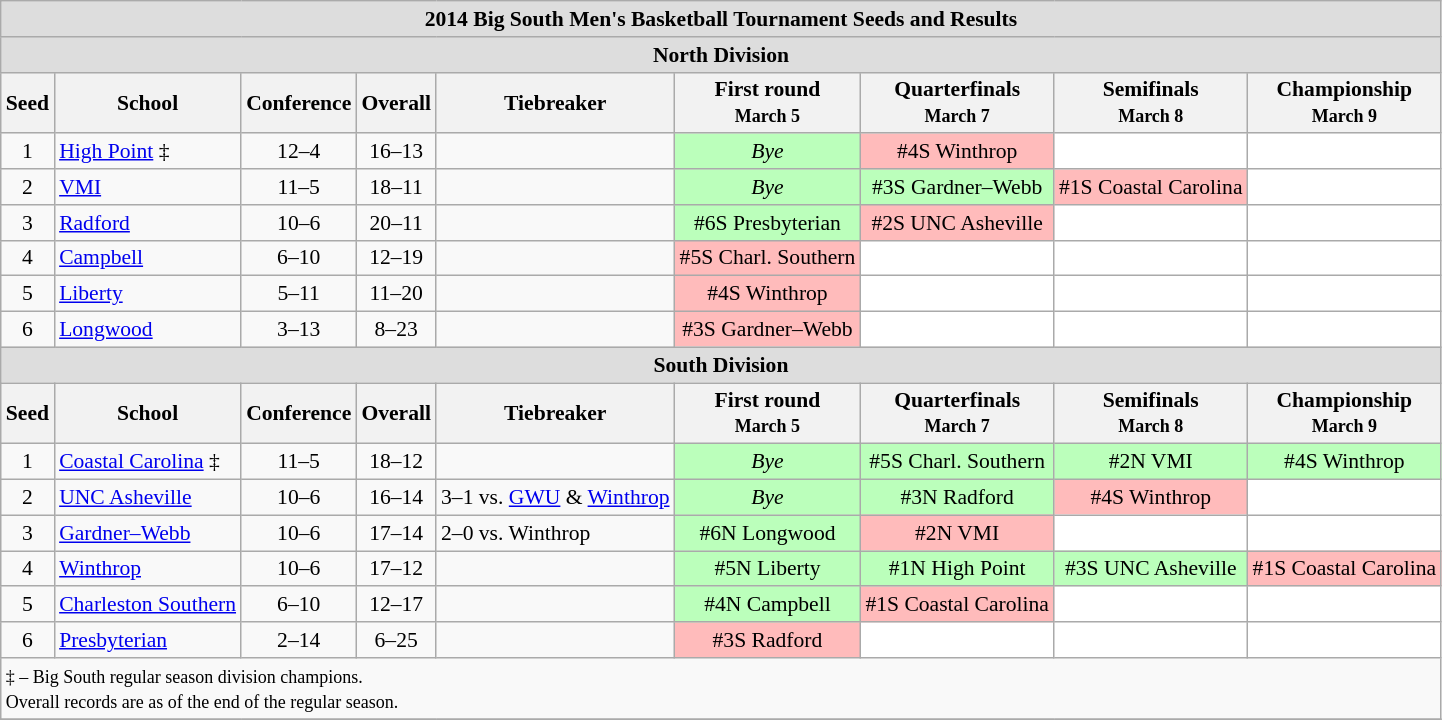<table class="wikitable" style="white-space:nowrap; font-size:90%;text-align:center">
<tr>
<td colspan="9" style="background:#DDDDDD; font:#000000"><strong>2014 Big South Men's Basketball Tournament Seeds and Results</strong></td>
</tr>
<tr>
<td colspan="9" style="background:#DDDDDD; font:#000000"><strong>North Division</strong></td>
</tr>
<tr>
<th>Seed</th>
<th>School</th>
<th>Conference</th>
<th>Overall</th>
<th>Tiebreaker</th>
<th>First round<br><small>March 5</small></th>
<th>Quarterfinals<br><small>March 7</small></th>
<th>Semifinals<br><small>March 8</small></th>
<th>Championship<br><small>March 9</small></th>
</tr>
<tr>
<td>1</td>
<td align=left><a href='#'>High Point</a> ‡</td>
<td>12–4</td>
<td>16–13</td>
<td></td>
<td style="background:#bfb;"><em>Bye</em></td>
<td style="background:#fbb;">#4S Winthrop</td>
<td style="background:#fff;"></td>
<td style="background:#fff;"></td>
</tr>
<tr>
<td>2</td>
<td align=left><a href='#'>VMI</a></td>
<td>11–5</td>
<td>18–11</td>
<td></td>
<td style="background:#bfb;"><em>Bye</em></td>
<td style="background:#bfb;">#3S Gardner–Webb</td>
<td style="background:#fbb;">#1S Coastal Carolina</td>
<td style="background:#fff;"></td>
</tr>
<tr>
<td>3</td>
<td align=left><a href='#'>Radford</a></td>
<td>10–6</td>
<td>20–11</td>
<td></td>
<td style="background:#bfb;">#6S Presbyterian</td>
<td style="background:#fbb;">#2S UNC Asheville</td>
<td style="background:#fff;"></td>
<td style="background:#fff;"></td>
</tr>
<tr>
<td>4</td>
<td align=left><a href='#'>Campbell</a></td>
<td>6–10</td>
<td>12–19</td>
<td></td>
<td style="background:#fbb;">#5S Charl. Southern</td>
<td style="background:#fff;"></td>
<td style="background:#fff;"></td>
<td style="background:#fff;"></td>
</tr>
<tr>
<td>5</td>
<td align=left><a href='#'>Liberty</a></td>
<td>5–11</td>
<td>11–20</td>
<td></td>
<td style="background:#fbb;">#4S Winthrop</td>
<td style="background:#fff;"></td>
<td style="background:#fff;"></td>
<td style="background:#fff;"></td>
</tr>
<tr>
<td>6</td>
<td align=left><a href='#'>Longwood</a></td>
<td>3–13</td>
<td>8–23</td>
<td></td>
<td style="background:#fbb;">#3S Gardner–Webb</td>
<td style="background:#fff;"></td>
<td style="background:#fff;"></td>
<td style="background:#fff;"></td>
</tr>
<tr>
<td colspan="9" style="text-align:center; background:#DDDDDD; font:#000000"><strong>South Division</strong></td>
</tr>
<tr>
<th>Seed</th>
<th>School</th>
<th>Conference</th>
<th>Overall</th>
<th>Tiebreaker</th>
<th>First round<br><small>March 5</small></th>
<th>Quarterfinals<br><small>March 7</small></th>
<th>Semifinals<br><small>March 8</small></th>
<th>Championship<br><small>March 9</small></th>
</tr>
<tr>
<td>1</td>
<td align=left><a href='#'>Coastal Carolina</a> ‡</td>
<td>11–5</td>
<td>18–12</td>
<td></td>
<td style="background:#bfb;"><em>Bye</em></td>
<td style="background:#bfb;">#5S Charl. Southern</td>
<td style="background:#bfb;">#2N VMI</td>
<td style="background:#bfb;">#4S Winthrop</td>
</tr>
<tr>
<td>2</td>
<td align=left><a href='#'>UNC Asheville</a></td>
<td>10–6</td>
<td>16–14</td>
<td align=left>3–1 vs. <a href='#'>GWU</a> & <a href='#'>Winthrop</a></td>
<td style="background:#bfb;"><em>Bye</em></td>
<td style="background:#bfb;">#3N Radford</td>
<td style="background:#fbb;">#4S Winthrop</td>
<td style="background:#fff;"></td>
</tr>
<tr>
<td>3</td>
<td align=left><a href='#'>Gardner–Webb</a></td>
<td>10–6</td>
<td>17–14</td>
<td align=left>2–0 vs. Winthrop</td>
<td style="background:#bfb;">#6N Longwood</td>
<td style="background:#fbb;">#2N VMI</td>
<td style="background:#fff;"></td>
<td style="background:#fff;"></td>
</tr>
<tr>
<td>4</td>
<td align=left><a href='#'>Winthrop</a></td>
<td>10–6</td>
<td>17–12</td>
<td></td>
<td style="background:#bfb;">#5N Liberty</td>
<td style="background:#bfb;">#1N High Point</td>
<td style="background:#bfb;">#3S UNC Asheville</td>
<td style="background:#fbb;">#1S Coastal Carolina</td>
</tr>
<tr>
<td>5</td>
<td align=left><a href='#'>Charleston Southern</a></td>
<td>6–10</td>
<td>12–17</td>
<td></td>
<td style="background:#bfb;">#4N Campbell</td>
<td style="background:#fbb;">#1S Coastal Carolina</td>
<td style="background:#fff;"></td>
<td style="background:#fff;"></td>
</tr>
<tr>
<td>6</td>
<td align=left><a href='#'>Presbyterian</a></td>
<td>2–14</td>
<td>6–25</td>
<td></td>
<td style="background:#fbb;">#3S Radford</td>
<td style="background:#fff;"></td>
<td style="background:#fff;"></td>
<td style="background:#fff;"></td>
</tr>
<tr>
<td colspan="9" align=left><small>‡ – Big South regular season division champions.<br>Overall records are as of the end of the regular season.</small></td>
</tr>
<tr>
</tr>
</table>
